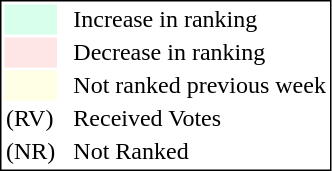<table style="border:1px solid black;">
<tr>
<td style="background:#D8FFEB; width:20px;"></td>
<td> </td>
<td>Increase in ranking</td>
</tr>
<tr>
<td style="background:#FFE6E6; width:20px;"></td>
<td> </td>
<td>Decrease in ranking</td>
</tr>
<tr>
<td style="background:#FFFFE6; width:20px;"></td>
<td> </td>
<td>Not ranked previous week</td>
</tr>
<tr>
<td>(RV)</td>
<td> </td>
<td>Received Votes</td>
</tr>
<tr>
<td>(NR)</td>
<td> </td>
<td>Not Ranked</td>
</tr>
</table>
